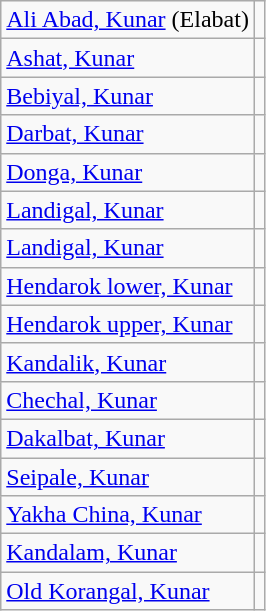<table class="wikitable">
<tr>
<td><a href='#'>Ali Abad, Kunar</a> (Elabat)</td>
<td><br></td>
</tr>
<tr>
<td><a href='#'>Ashat, Kunar</a></td>
<td></td>
</tr>
<tr>
<td><a href='#'>Bebiyal, Kunar</a></td>
<td><br></td>
</tr>
<tr>
<td><a href='#'>Darbat, Kunar</a></td>
<td></td>
</tr>
<tr>
<td><a href='#'>Donga, Kunar</a></td>
<td></td>
</tr>
<tr>
<td><a href='#'>Landigal, Kunar</a></td>
<td><br></td>
</tr>
<tr>
<td><a href='#'>Landigal, Kunar</a></td>
<td><br></td>
</tr>
<tr>
<td><a href='#'>Hendarok lower, Kunar</a></td>
<td></td>
</tr>
<tr>
<td><a href='#'>Hendarok upper, Kunar</a></td>
<td><br></td>
</tr>
<tr>
<td><a href='#'>Kandalik, Kunar</a></td>
<td></td>
</tr>
<tr>
<td><a href='#'>Chechal, Kunar</a></td>
<td><br></td>
</tr>
<tr>
<td><a href='#'>Dakalbat, Kunar</a></td>
<td></td>
</tr>
<tr>
<td><a href='#'>Seipale, Kunar</a></td>
<td></td>
</tr>
<tr>
<td><a href='#'>Yakha China, Kunar</a></td>
<td></td>
</tr>
<tr>
<td><a href='#'>Kandalam, Kunar</a></td>
<td></td>
</tr>
<tr>
<td><a href='#'>Old Korangal, Kunar</a></td>
<td><br></td>
</tr>
</table>
